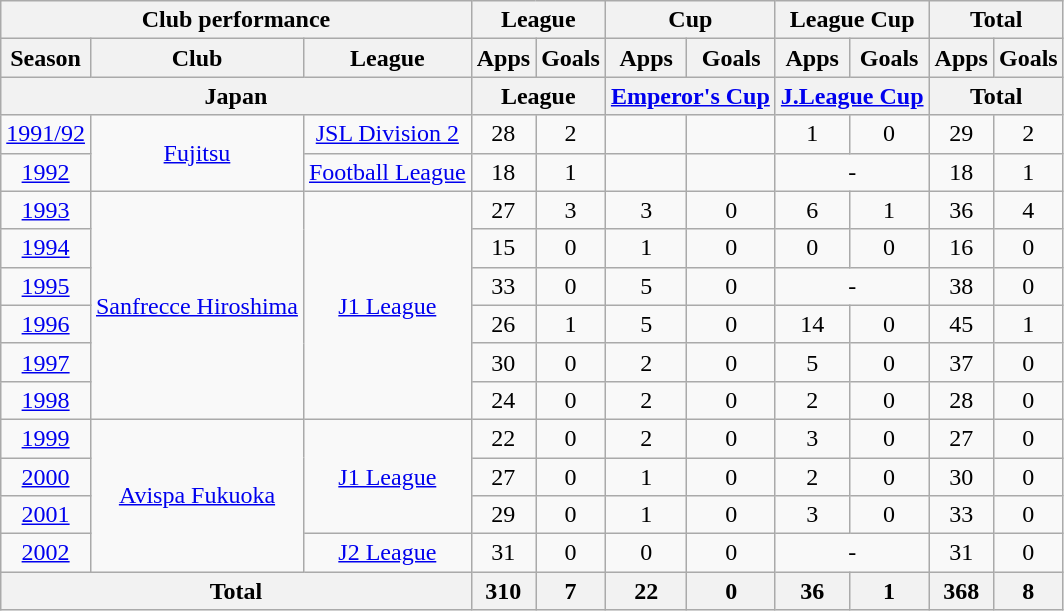<table class="wikitable" style="text-align:center;">
<tr>
<th colspan=3>Club performance</th>
<th colspan=2>League</th>
<th colspan=2>Cup</th>
<th colspan=2>League Cup</th>
<th colspan=2>Total</th>
</tr>
<tr>
<th>Season</th>
<th>Club</th>
<th>League</th>
<th>Apps</th>
<th>Goals</th>
<th>Apps</th>
<th>Goals</th>
<th>Apps</th>
<th>Goals</th>
<th>Apps</th>
<th>Goals</th>
</tr>
<tr>
<th colspan=3>Japan</th>
<th colspan=2>League</th>
<th colspan=2><a href='#'>Emperor's Cup</a></th>
<th colspan=2><a href='#'>J.League Cup</a></th>
<th colspan=2>Total</th>
</tr>
<tr>
<td><a href='#'>1991/92</a></td>
<td rowspan="2"><a href='#'>Fujitsu</a></td>
<td><a href='#'>JSL Division 2</a></td>
<td>28</td>
<td>2</td>
<td></td>
<td></td>
<td>1</td>
<td>0</td>
<td>29</td>
<td>2</td>
</tr>
<tr>
<td><a href='#'>1992</a></td>
<td><a href='#'>Football League</a></td>
<td>18</td>
<td>1</td>
<td></td>
<td></td>
<td colspan="2">-</td>
<td>18</td>
<td>1</td>
</tr>
<tr>
<td><a href='#'>1993</a></td>
<td rowspan="6"><a href='#'>Sanfrecce Hiroshima</a></td>
<td rowspan="6"><a href='#'>J1 League</a></td>
<td>27</td>
<td>3</td>
<td>3</td>
<td>0</td>
<td>6</td>
<td>1</td>
<td>36</td>
<td>4</td>
</tr>
<tr>
<td><a href='#'>1994</a></td>
<td>15</td>
<td>0</td>
<td>1</td>
<td>0</td>
<td>0</td>
<td>0</td>
<td>16</td>
<td>0</td>
</tr>
<tr>
<td><a href='#'>1995</a></td>
<td>33</td>
<td>0</td>
<td>5</td>
<td>0</td>
<td colspan="2">-</td>
<td>38</td>
<td>0</td>
</tr>
<tr>
<td><a href='#'>1996</a></td>
<td>26</td>
<td>1</td>
<td>5</td>
<td>0</td>
<td>14</td>
<td>0</td>
<td>45</td>
<td>1</td>
</tr>
<tr>
<td><a href='#'>1997</a></td>
<td>30</td>
<td>0</td>
<td>2</td>
<td>0</td>
<td>5</td>
<td>0</td>
<td>37</td>
<td>0</td>
</tr>
<tr>
<td><a href='#'>1998</a></td>
<td>24</td>
<td>0</td>
<td>2</td>
<td>0</td>
<td>2</td>
<td>0</td>
<td>28</td>
<td>0</td>
</tr>
<tr>
<td><a href='#'>1999</a></td>
<td rowspan="4"><a href='#'>Avispa Fukuoka</a></td>
<td rowspan="3"><a href='#'>J1 League</a></td>
<td>22</td>
<td>0</td>
<td>2</td>
<td>0</td>
<td>3</td>
<td>0</td>
<td>27</td>
<td>0</td>
</tr>
<tr>
<td><a href='#'>2000</a></td>
<td>27</td>
<td>0</td>
<td>1</td>
<td>0</td>
<td>2</td>
<td>0</td>
<td>30</td>
<td>0</td>
</tr>
<tr>
<td><a href='#'>2001</a></td>
<td>29</td>
<td>0</td>
<td>1</td>
<td>0</td>
<td>3</td>
<td>0</td>
<td>33</td>
<td>0</td>
</tr>
<tr>
<td><a href='#'>2002</a></td>
<td><a href='#'>J2 League</a></td>
<td>31</td>
<td>0</td>
<td>0</td>
<td>0</td>
<td colspan="2">-</td>
<td>31</td>
<td>0</td>
</tr>
<tr>
<th colspan=3>Total</th>
<th>310</th>
<th>7</th>
<th>22</th>
<th>0</th>
<th>36</th>
<th>1</th>
<th>368</th>
<th>8</th>
</tr>
</table>
